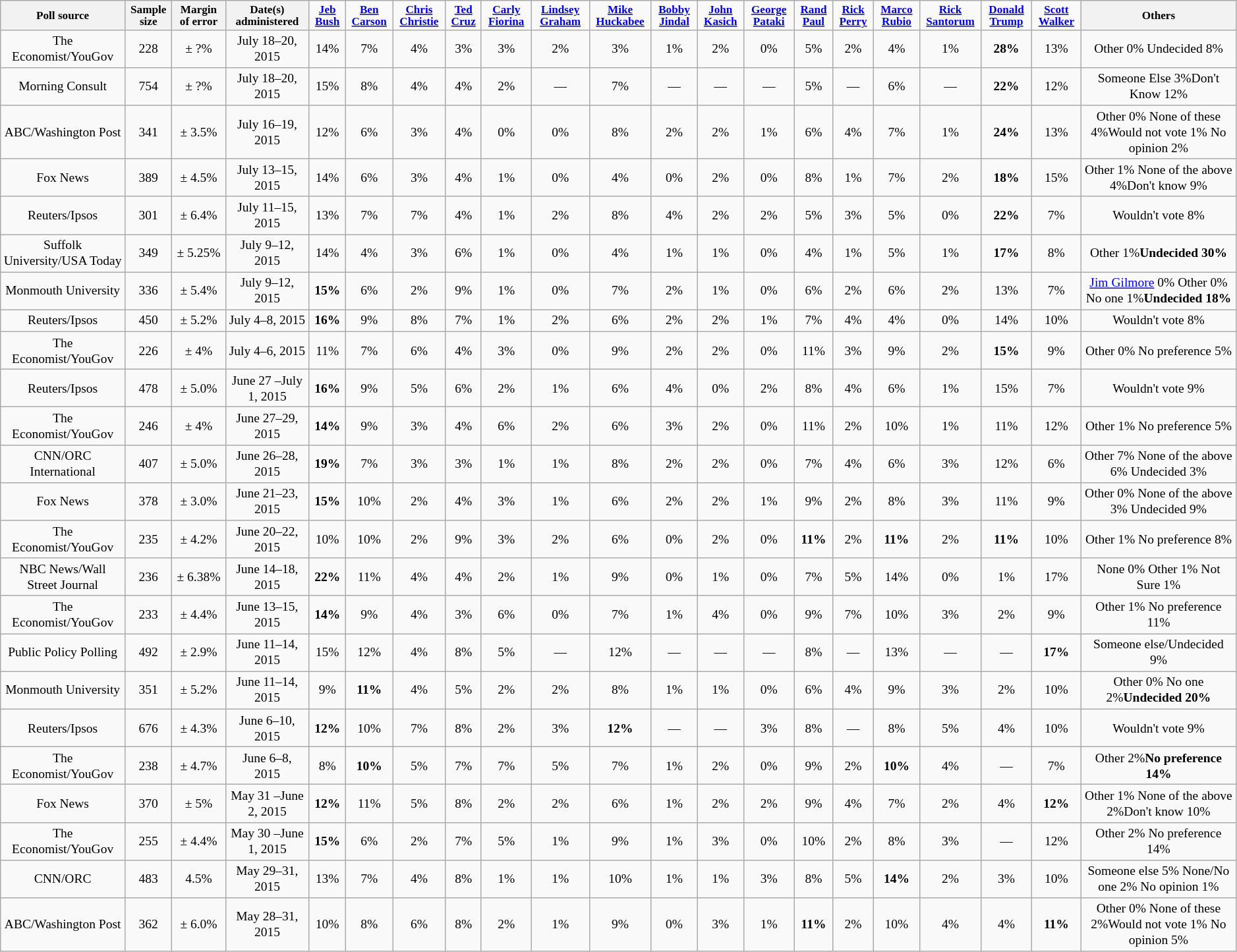<table class="wikitable" style="text-align:center;font-size:small">
<tr>
<th style="font-size:88%">Poll source</th>
<th style="font-size:88%">Sample size</th>
<th style="font-size:88%">Margin of error</th>
<th style="font-size:88%">Date(s) administered</th>
<td style="font-size:88%"><strong><a href='#'>Jeb Bush</a></strong></td>
<td style="font-size:88%"><strong><a href='#'>Ben Carson</a></strong></td>
<td style="font-size:88%"><strong><a href='#'>Chris Christie</a></strong></td>
<td style="font-size:88%"><strong><a href='#'>Ted Cruz</a></strong></td>
<td style="font-size:88%"><strong><a href='#'>Carly Fiorina</a></strong></td>
<td style="font-size:88%"><strong><a href='#'>Lindsey Graham</a></strong></td>
<td style="font-size:88%"><strong><a href='#'>Mike Huckabee</a></strong></td>
<td style="font-size:88%"><strong><a href='#'>Bobby Jindal</a></strong></td>
<td style="font-size:88%"><strong><a href='#'>John Kasich</a></strong></td>
<td style="font-size:88%"><strong><a href='#'>George Pataki</a></strong></td>
<td style="font-size:88%"><strong><a href='#'>Rand Paul</a></strong></td>
<td style="font-size:88%"><strong><a href='#'>Rick Perry</a></strong></td>
<td style="font-size:88%"><strong><a href='#'>Marco Rubio</a></strong></td>
<td style="font-size:88%"><strong><a href='#'>Rick Santorum</a></strong></td>
<td style="font-size:88%"><strong><a href='#'>Donald Trump</a></strong></td>
<td style="font-size:88%"><strong><a href='#'>Scott Walker</a></strong></td>
<th style="font-size:88%">Others</th>
</tr>
<tr>
<td>The Economist/YouGov</td>
<td>228</td>
<td>± ?%</td>
<td>July 18–20, 2015</td>
<td>14%</td>
<td>7%</td>
<td>4%</td>
<td>3%</td>
<td>3%</td>
<td>2%</td>
<td>3%</td>
<td>1%</td>
<td>2%</td>
<td>0%</td>
<td>5%</td>
<td>2%</td>
<td>4%</td>
<td>1%</td>
<td><strong>28%</strong></td>
<td>13%</td>
<td>Other 0% Undecided 8%</td>
</tr>
<tr>
<td>Morning Consult</td>
<td>754</td>
<td>± ?%</td>
<td>July 18–20, 2015</td>
<td>15%</td>
<td>8%</td>
<td>4%</td>
<td>4%</td>
<td>2%</td>
<td>—</td>
<td>7%</td>
<td>—</td>
<td>—</td>
<td>—</td>
<td>5%</td>
<td>—</td>
<td>6%</td>
<td>—</td>
<td><strong>22%</strong></td>
<td>12%</td>
<td>Someone Else 3%Don't Know 12%</td>
</tr>
<tr>
<td>ABC/Washington Post</td>
<td>341</td>
<td>± 3.5%</td>
<td>July 16–19, 2015</td>
<td>12%</td>
<td>6%</td>
<td>3%</td>
<td>4%</td>
<td>0%</td>
<td>0%</td>
<td>8%</td>
<td>2%</td>
<td>2%</td>
<td>1%</td>
<td>6%</td>
<td>4%</td>
<td>7%</td>
<td>1%</td>
<td><strong>24%</strong></td>
<td>13%</td>
<td>Other 0% None of these 4%Would not vote 1% No opinion 2%</td>
</tr>
<tr>
<td>Fox News</td>
<td>389</td>
<td>± 4.5%</td>
<td>July 13–15, 2015</td>
<td>14%</td>
<td>6%</td>
<td>3%</td>
<td>4%</td>
<td>1%</td>
<td>0%</td>
<td>4%</td>
<td>0%</td>
<td>2%</td>
<td>0%</td>
<td>8%</td>
<td>1%</td>
<td>7%</td>
<td>2%</td>
<td><strong>18%</strong></td>
<td>15%</td>
<td>Other 1% None of the above 4%Don't know 9%</td>
</tr>
<tr>
<td>Reuters/Ipsos</td>
<td>301</td>
<td>± 6.4%</td>
<td>July 11–15, 2015</td>
<td>13%</td>
<td>7%</td>
<td>7%</td>
<td>4%</td>
<td>1%</td>
<td>2%</td>
<td>8%</td>
<td>4%</td>
<td>2%</td>
<td>2%</td>
<td>5%</td>
<td>3%</td>
<td>5%</td>
<td>0%</td>
<td><strong>22%</strong></td>
<td>7%</td>
<td>Wouldn't vote 8%</td>
</tr>
<tr>
<td>Suffolk University/USA Today</td>
<td>349</td>
<td>± 5.25%</td>
<td>July 9–12, 2015</td>
<td>14%</td>
<td>4%</td>
<td>3%</td>
<td>6%</td>
<td>1%</td>
<td>0%</td>
<td>4%</td>
<td>1%</td>
<td>1%</td>
<td>0%</td>
<td>4%</td>
<td>1%</td>
<td>5%</td>
<td>1%</td>
<td><strong>17%</strong></td>
<td>8%</td>
<td>Other 1%<span><strong>Undecided 30%</strong></span></td>
</tr>
<tr>
<td>Monmouth University</td>
<td>336</td>
<td>± 5.4%</td>
<td>July 9–12, 2015</td>
<td><strong>15%</strong></td>
<td>6%</td>
<td>2%</td>
<td>9%</td>
<td>1%</td>
<td>0%</td>
<td>7%</td>
<td>2%</td>
<td>1%</td>
<td>0%</td>
<td>6%</td>
<td>2%</td>
<td>6%</td>
<td>2%</td>
<td>13%</td>
<td>7%</td>
<td><a href='#'>Jim Gilmore</a> 0% Other 0% No one 1%<span><strong>Undecided 18%</strong></span></td>
</tr>
<tr>
<td>Reuters/Ipsos</td>
<td>450</td>
<td>± 5.2%</td>
<td>July 4–8, 2015</td>
<td><strong>16%</strong></td>
<td>9%</td>
<td>8%</td>
<td>7%</td>
<td>1%</td>
<td>2%</td>
<td>6%</td>
<td>2%</td>
<td>2%</td>
<td>1%</td>
<td>7%</td>
<td>4%</td>
<td>4%</td>
<td>0%</td>
<td>14%</td>
<td>10%</td>
<td>Wouldn't vote 8%</td>
</tr>
<tr>
<td>The Economist/YouGov</td>
<td>226</td>
<td>± 4%</td>
<td>July 4–6, 2015</td>
<td>11%</td>
<td>7%</td>
<td>6%</td>
<td>4%</td>
<td>3%</td>
<td>0%</td>
<td>9%</td>
<td>2%</td>
<td>2%</td>
<td>0%</td>
<td>11%</td>
<td>3%</td>
<td>9%</td>
<td>2%</td>
<td><strong>15%</strong></td>
<td>9%</td>
<td>Other 0% No preference 5%</td>
</tr>
<tr>
<td>Reuters/Ipsos</td>
<td>478</td>
<td>± 5.0%</td>
<td>June 27 –July 1, 2015</td>
<td><strong>16%</strong></td>
<td>9%</td>
<td>5%</td>
<td>6%</td>
<td>2%</td>
<td>1%</td>
<td>6%</td>
<td>4%</td>
<td>0%</td>
<td>2%</td>
<td>8%</td>
<td>4%</td>
<td>6%</td>
<td>1%</td>
<td>15%</td>
<td>7%</td>
<td>Wouldn't vote 9%</td>
</tr>
<tr>
<td>The Economist/YouGov</td>
<td>246</td>
<td>± 4%</td>
<td>June 27–29, 2015</td>
<td><strong>14%</strong></td>
<td>9%</td>
<td>3%</td>
<td>4%</td>
<td>6%</td>
<td>2%</td>
<td>6%</td>
<td>3%</td>
<td>2%</td>
<td>0%</td>
<td>11%</td>
<td>2%</td>
<td>10%</td>
<td>1%</td>
<td>11%</td>
<td>12%</td>
<td>Other 1% No preference 5%</td>
</tr>
<tr>
<td>CNN/ORC International</td>
<td>407</td>
<td>± 5.0%</td>
<td>June 26–28, 2015</td>
<td><strong>19%</strong></td>
<td>7%</td>
<td>3%</td>
<td>3%</td>
<td>1%</td>
<td>1%</td>
<td>8%</td>
<td>2%</td>
<td>2%</td>
<td>0%</td>
<td>7%</td>
<td>4%</td>
<td>6%</td>
<td>3%</td>
<td>12%</td>
<td>6%</td>
<td>Other 7% None of the above 6% Undecided 3%</td>
</tr>
<tr>
<td>Fox News</td>
<td>378</td>
<td>± 3.0%</td>
<td>June 21–23, 2015</td>
<td><strong>15%</strong></td>
<td>10%</td>
<td>2%</td>
<td>4%</td>
<td>3%</td>
<td>1%</td>
<td>6%</td>
<td>2%</td>
<td>2%</td>
<td>1%</td>
<td>9%</td>
<td>2%</td>
<td>8%</td>
<td>3%</td>
<td>11%</td>
<td>9%</td>
<td>Other 0% None of the above 3% Undecided 9%</td>
</tr>
<tr>
<td>The Economist/YouGov</td>
<td>235</td>
<td>± 4.2%</td>
<td>June 20–22, 2015</td>
<td>10%</td>
<td>10%</td>
<td>2%</td>
<td>9%</td>
<td>3%</td>
<td>2%</td>
<td>6%</td>
<td>0%</td>
<td>2%</td>
<td>0%</td>
<td><strong>11%</strong></td>
<td>2%</td>
<td><strong>11%</strong></td>
<td>2%</td>
<td><strong>11%</strong></td>
<td>10%</td>
<td>Other 1% No preference 8%</td>
</tr>
<tr>
<td>NBC News/Wall Street Journal</td>
<td>236</td>
<td>± 6.38%</td>
<td>June 14–18, 2015</td>
<td><strong>22%</strong></td>
<td>11%</td>
<td>4%</td>
<td>4%</td>
<td>2%</td>
<td>1%</td>
<td>9%</td>
<td>0%</td>
<td>1%</td>
<td>0%</td>
<td>7%</td>
<td>5%</td>
<td>14%</td>
<td>0%</td>
<td>1%</td>
<td>17%</td>
<td>None 0% Other 1% Not Sure 1%</td>
</tr>
<tr>
<td>The Economist/YouGov</td>
<td>233</td>
<td>± 4.4%</td>
<td>June 13–15, 2015</td>
<td><strong>14%</strong></td>
<td>9%</td>
<td>4%</td>
<td>3%</td>
<td>6%</td>
<td>0%</td>
<td>7%</td>
<td>1%</td>
<td>4%</td>
<td>0%</td>
<td>9%</td>
<td>7%</td>
<td>10%</td>
<td>3%</td>
<td>2%</td>
<td>9%</td>
<td>Other 1% No preference 11%</td>
</tr>
<tr>
<td>Public Policy Polling</td>
<td>492</td>
<td>± 2.9%</td>
<td>June 11–14, 2015</td>
<td>15%</td>
<td>12%</td>
<td>4%</td>
<td>8%</td>
<td>5%</td>
<td>—</td>
<td>12%</td>
<td>—</td>
<td>—</td>
<td>—</td>
<td>8%</td>
<td>—</td>
<td>13%</td>
<td>—</td>
<td>—</td>
<td><strong>17%</strong></td>
<td>Someone else/Undecided 9%</td>
</tr>
<tr>
<td>Monmouth University</td>
<td>351</td>
<td>± 5.2%</td>
<td>June 11–14, 2015</td>
<td>9%</td>
<td><strong>11%</strong></td>
<td>4%</td>
<td>5%</td>
<td>2%</td>
<td>2%</td>
<td>8%</td>
<td>1%</td>
<td>1%</td>
<td>0%</td>
<td>6%</td>
<td>4%</td>
<td>9%</td>
<td>3%</td>
<td>2%</td>
<td>10%</td>
<td>Other 0% No one 2%<span><strong>Undecided 20%</strong></span></td>
</tr>
<tr>
<td>Reuters/Ipsos</td>
<td>676</td>
<td>± 4.3%</td>
<td>June 6–10, 2015</td>
<td><strong>12%</strong></td>
<td>10%</td>
<td>7%</td>
<td>8%</td>
<td>2%</td>
<td>3%</td>
<td><strong>12%</strong></td>
<td>—</td>
<td>—</td>
<td>3%</td>
<td>8%</td>
<td>—</td>
<td>8%</td>
<td>5%</td>
<td>4%</td>
<td>10%</td>
<td>Wouldn't vote 9%</td>
</tr>
<tr>
<td>The Economist/YouGov</td>
<td>238</td>
<td>± 4.7%</td>
<td>June 6–8, 2015</td>
<td>8%</td>
<td><strong>10%</strong></td>
<td>5%</td>
<td>7%</td>
<td>7%</td>
<td>5%</td>
<td>7%</td>
<td>1%</td>
<td>2%</td>
<td>0%</td>
<td>9%</td>
<td>2%</td>
<td><strong>10%</strong></td>
<td>4%</td>
<td>—</td>
<td>7%</td>
<td>Other 2%<span><strong>No preference 14%</strong></span></td>
</tr>
<tr>
<td>Fox News</td>
<td>370</td>
<td>± 5%</td>
<td>May 31 –June 2, 2015</td>
<td><strong>12%</strong></td>
<td>11%</td>
<td>5%</td>
<td>8%</td>
<td>2%</td>
<td>2%</td>
<td>6%</td>
<td>1%</td>
<td>2%</td>
<td>2%</td>
<td>9%</td>
<td>4%</td>
<td>7%</td>
<td>2%</td>
<td>4%</td>
<td><strong>12%</strong></td>
<td>Other 1% None of the above 2%Don't know 10%</td>
</tr>
<tr>
<td>The Economist/YouGov</td>
<td>255</td>
<td>± 4.4%</td>
<td>May 30 –June 1, 2015</td>
<td><strong>15%</strong></td>
<td>6%</td>
<td>2%</td>
<td>7%</td>
<td>5%</td>
<td>1%</td>
<td>9%</td>
<td>1%</td>
<td>3%</td>
<td>0%</td>
<td>10%</td>
<td>2%</td>
<td>8%</td>
<td>3%</td>
<td>—</td>
<td>12%</td>
<td>Other 2% No preference 14%</td>
</tr>
<tr>
<td>CNN/ORC</td>
<td>483</td>
<td>4.5%</td>
<td>May 29–31, 2015</td>
<td>13%</td>
<td>7%</td>
<td>4%</td>
<td>8%</td>
<td>1%</td>
<td>1%</td>
<td>10%</td>
<td>1%</td>
<td>1%</td>
<td>3%</td>
<td>8%</td>
<td>5%</td>
<td><strong>14%</strong></td>
<td>2%</td>
<td>3%</td>
<td>10%</td>
<td>Someone else 5% None/No one 2% No opinion 1%</td>
</tr>
<tr>
<td>ABC/Washington Post</td>
<td>362</td>
<td>± 6.0%</td>
<td>May 28–31, 2015</td>
<td>10%</td>
<td>8%</td>
<td>6%</td>
<td>8%</td>
<td>2%</td>
<td>1%</td>
<td>9%</td>
<td>0%</td>
<td>3%</td>
<td>1%</td>
<td><strong>11%</strong></td>
<td>2%</td>
<td>10%</td>
<td>4%</td>
<td>4%</td>
<td><strong>11%</strong></td>
<td>Other 0% None of these 2%Would not vote 1% No opinion 5%</td>
</tr>
</table>
